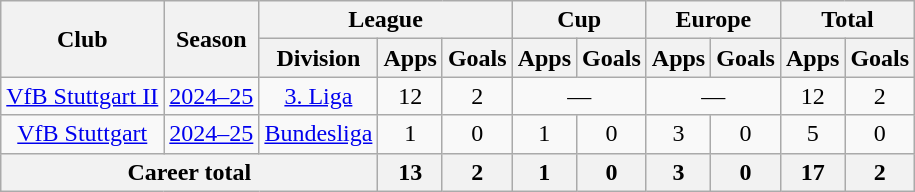<table class="wikitable" style="text-align:center">
<tr>
<th rowspan="2">Club</th>
<th rowspan="2">Season</th>
<th colspan="3">League</th>
<th colspan="2">Cup</th>
<th colspan="2">Europe</th>
<th colspan="2">Total</th>
</tr>
<tr>
<th>Division</th>
<th>Apps</th>
<th>Goals</th>
<th>Apps</th>
<th>Goals</th>
<th>Apps</th>
<th>Goals</th>
<th>Apps</th>
<th>Goals</th>
</tr>
<tr>
<td><a href='#'>VfB Stuttgart II</a></td>
<td><a href='#'>2024–25</a></td>
<td><a href='#'>3. Liga</a></td>
<td>12</td>
<td>2</td>
<td colspan="2">—</td>
<td colspan="2">—</td>
<td>12</td>
<td>2</td>
</tr>
<tr>
<td><a href='#'>VfB Stuttgart</a></td>
<td><a href='#'>2024–25</a></td>
<td><a href='#'>Bundesliga</a></td>
<td>1</td>
<td>0</td>
<td>1</td>
<td>0</td>
<td>3</td>
<td>0</td>
<td>5</td>
<td>0</td>
</tr>
<tr>
<th colspan="3">Career total</th>
<th>13</th>
<th>2</th>
<th>1</th>
<th>0</th>
<th>3</th>
<th>0</th>
<th>17</th>
<th>2</th>
</tr>
</table>
